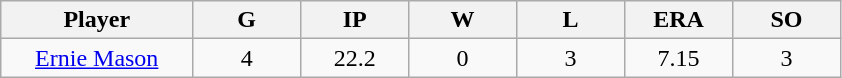<table class="wikitable sortable">
<tr>
<th bgcolor="#DDDDFF" width="16%">Player</th>
<th bgcolor="#DDDDFF" width="9%">G</th>
<th bgcolor="#DDDDFF" width="9%">IP</th>
<th bgcolor="#DDDDFF" width="9%">W</th>
<th bgcolor="#DDDDFF" width="9%">L</th>
<th bgcolor="#DDDDFF" width="9%">ERA</th>
<th bgcolor="#DDDDFF" width="9%">SO</th>
</tr>
<tr align="center">
<td><a href='#'>Ernie Mason</a></td>
<td>4</td>
<td>22.2</td>
<td>0</td>
<td>3</td>
<td>7.15</td>
<td>3</td>
</tr>
</table>
